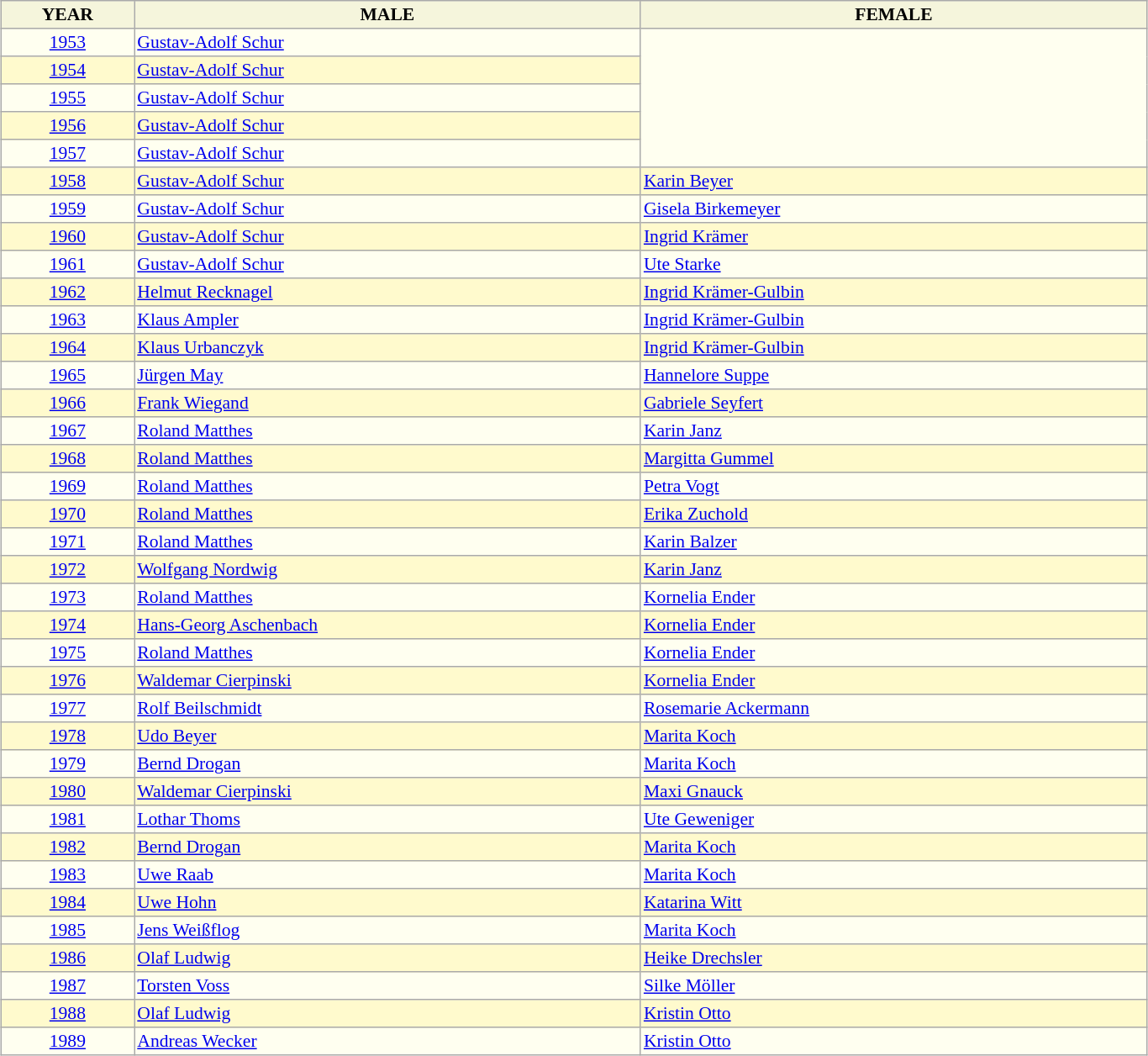<table border=1 align=center width=72% cellpadding=2 cellspacing=2 style="background: ivory; font-size: 90%; border: 1px #aaaaaa solid; border-collapse: collapse; clear:center">
<tr style="background:beige">
<th style="width: 5em">YEAR</th>
<th style="width: 20em">MALE</th>
<th style="width: 20em">FEMALE</th>
</tr>
<tr>
<td align="center"><a href='#'>1953</a></td>
<td><a href='#'>Gustav-Adolf Schur</a></td>
</tr>
<tr style="background:lemonchiffon">
<td align="center"><a href='#'>1954</a></td>
<td><a href='#'>Gustav-Adolf Schur</a></td>
</tr>
<tr>
<td align="center"><a href='#'>1955</a></td>
<td><a href='#'>Gustav-Adolf Schur</a></td>
</tr>
<tr style="background:lemonchiffon">
<td align="center"><a href='#'>1956</a></td>
<td><a href='#'>Gustav-Adolf Schur</a></td>
</tr>
<tr>
<td align="center"><a href='#'>1957</a></td>
<td><a href='#'>Gustav-Adolf Schur</a></td>
</tr>
<tr style="background:lemonchiffon">
<td align="center"><a href='#'>1958</a></td>
<td><a href='#'>Gustav-Adolf Schur</a></td>
<td><a href='#'>Karin Beyer</a></td>
</tr>
<tr>
<td align="center"><a href='#'>1959</a></td>
<td><a href='#'>Gustav-Adolf Schur</a></td>
<td><a href='#'>Gisela Birkemeyer</a></td>
</tr>
<tr style="background:lemonchiffon">
<td align="center"><a href='#'>1960</a></td>
<td><a href='#'>Gustav-Adolf Schur</a></td>
<td><a href='#'>Ingrid Krämer</a></td>
</tr>
<tr>
<td align="center"><a href='#'>1961</a></td>
<td><a href='#'>Gustav-Adolf Schur</a></td>
<td><a href='#'>Ute Starke</a></td>
</tr>
<tr style="background:lemonchiffon">
<td align="center"><a href='#'>1962</a></td>
<td><a href='#'>Helmut Recknagel</a></td>
<td><a href='#'>Ingrid Krämer-Gulbin</a></td>
</tr>
<tr>
<td align="center"><a href='#'>1963</a></td>
<td><a href='#'>Klaus Ampler</a></td>
<td><a href='#'>Ingrid Krämer-Gulbin</a></td>
</tr>
<tr style="background:lemonchiffon">
<td align="center"><a href='#'>1964</a></td>
<td><a href='#'>Klaus Urbanczyk</a></td>
<td><a href='#'>Ingrid Krämer-Gulbin</a></td>
</tr>
<tr>
<td align="center"><a href='#'>1965</a></td>
<td><a href='#'>Jürgen May</a></td>
<td><a href='#'>Hannelore Suppe</a></td>
</tr>
<tr style="background:lemonchiffon">
<td align="center"><a href='#'>1966</a></td>
<td><a href='#'>Frank Wiegand</a></td>
<td><a href='#'>Gabriele Seyfert</a></td>
</tr>
<tr>
<td align="center"><a href='#'>1967</a></td>
<td><a href='#'>Roland Matthes</a></td>
<td><a href='#'>Karin Janz</a></td>
</tr>
<tr style="background:lemonchiffon">
<td align="center"><a href='#'>1968</a></td>
<td><a href='#'>Roland Matthes</a></td>
<td><a href='#'>Margitta Gummel</a></td>
</tr>
<tr>
<td align="center"><a href='#'>1969</a></td>
<td><a href='#'>Roland Matthes</a></td>
<td><a href='#'>Petra Vogt</a></td>
</tr>
<tr style="background:lemonchiffon">
<td align="center"><a href='#'>1970</a></td>
<td><a href='#'>Roland Matthes</a></td>
<td><a href='#'>Erika Zuchold</a></td>
</tr>
<tr>
<td align="center"><a href='#'>1971</a></td>
<td><a href='#'>Roland Matthes</a></td>
<td><a href='#'>Karin Balzer</a></td>
</tr>
<tr style="background:lemonchiffon">
<td align="center"><a href='#'>1972</a></td>
<td><a href='#'>Wolfgang Nordwig</a></td>
<td><a href='#'>Karin Janz</a></td>
</tr>
<tr>
<td align="center"><a href='#'>1973</a></td>
<td><a href='#'>Roland Matthes</a></td>
<td><a href='#'>Kornelia Ender</a></td>
</tr>
<tr style="background:lemonchiffon">
<td align="center"><a href='#'>1974</a></td>
<td><a href='#'>Hans-Georg Aschenbach</a></td>
<td><a href='#'>Kornelia Ender</a></td>
</tr>
<tr>
<td align="center"><a href='#'>1975</a></td>
<td><a href='#'>Roland Matthes</a></td>
<td><a href='#'>Kornelia Ender</a></td>
</tr>
<tr style="background:lemonchiffon">
<td align="center"><a href='#'>1976</a></td>
<td><a href='#'>Waldemar Cierpinski</a></td>
<td><a href='#'>Kornelia Ender</a></td>
</tr>
<tr>
<td align="center"><a href='#'>1977</a></td>
<td><a href='#'>Rolf Beilschmidt</a></td>
<td><a href='#'>Rosemarie Ackermann</a></td>
</tr>
<tr style="background:lemonchiffon">
<td align="center"><a href='#'>1978</a></td>
<td><a href='#'>Udo Beyer</a></td>
<td><a href='#'>Marita Koch</a></td>
</tr>
<tr>
<td align="center"><a href='#'>1979</a></td>
<td><a href='#'>Bernd Drogan</a></td>
<td><a href='#'>Marita Koch</a></td>
</tr>
<tr style="background:lemonchiffon">
<td align="center"><a href='#'>1980</a></td>
<td><a href='#'>Waldemar Cierpinski</a></td>
<td><a href='#'>Maxi Gnauck</a></td>
</tr>
<tr>
<td align="center"><a href='#'>1981</a></td>
<td><a href='#'>Lothar Thoms</a></td>
<td><a href='#'>Ute Geweniger</a></td>
</tr>
<tr style="background:lemonchiffon">
<td align="center"><a href='#'>1982</a></td>
<td><a href='#'>Bernd Drogan</a></td>
<td><a href='#'>Marita Koch</a></td>
</tr>
<tr>
<td align="center"><a href='#'>1983</a></td>
<td><a href='#'>Uwe Raab</a></td>
<td><a href='#'>Marita Koch</a></td>
</tr>
<tr style="background:lemonchiffon">
<td align="center"><a href='#'>1984</a></td>
<td><a href='#'>Uwe Hohn</a></td>
<td><a href='#'>Katarina Witt</a></td>
</tr>
<tr>
<td align="center"><a href='#'>1985</a></td>
<td><a href='#'>Jens Weißflog</a></td>
<td><a href='#'>Marita Koch</a></td>
</tr>
<tr style="background:lemonchiffon">
<td align="center"><a href='#'>1986</a></td>
<td><a href='#'>Olaf Ludwig</a></td>
<td><a href='#'>Heike Drechsler</a></td>
</tr>
<tr>
<td align="center"><a href='#'>1987</a></td>
<td><a href='#'>Torsten Voss</a></td>
<td><a href='#'>Silke Möller</a></td>
</tr>
<tr style="background:lemonchiffon">
<td align="center"><a href='#'>1988</a></td>
<td><a href='#'>Olaf Ludwig</a></td>
<td><a href='#'>Kristin Otto</a></td>
</tr>
<tr>
<td align="center"><a href='#'>1989</a></td>
<td><a href='#'>Andreas Wecker</a></td>
<td><a href='#'>Kristin Otto</a></td>
</tr>
</table>
